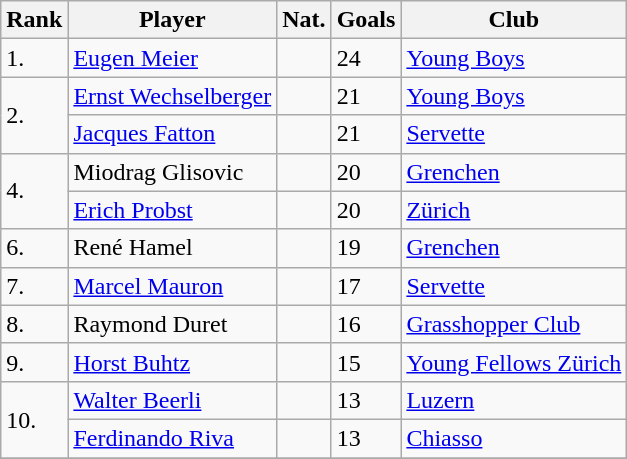<table class="wikitable sortable">
<tr>
<th>Rank</th>
<th>Player</th>
<th>Nat.</th>
<th>Goals</th>
<th>Club</th>
</tr>
<tr>
<td>1.</td>
<td><a href='#'>Eugen Meier</a></td>
<td></td>
<td>24</td>
<td><a href='#'>Young Boys</a></td>
</tr>
<tr>
<td rowspan=2>2.</td>
<td><a href='#'>Ernst Wechselberger</a></td>
<td></td>
<td>21</td>
<td><a href='#'>Young Boys</a></td>
</tr>
<tr>
<td><a href='#'>Jacques Fatton</a></td>
<td></td>
<td>21</td>
<td><a href='#'>Servette</a></td>
</tr>
<tr>
<td rowspan=2>4.</td>
<td>Miodrag Glisovic</td>
<td></td>
<td>20</td>
<td><a href='#'>Grenchen</a></td>
</tr>
<tr>
<td><a href='#'>Erich Probst</a></td>
<td></td>
<td>20</td>
<td><a href='#'>Zürich</a></td>
</tr>
<tr>
<td>6.</td>
<td>René Hamel</td>
<td></td>
<td>19</td>
<td><a href='#'>Grenchen</a></td>
</tr>
<tr>
<td>7.</td>
<td><a href='#'>Marcel Mauron</a></td>
<td></td>
<td>17</td>
<td><a href='#'>Servette</a></td>
</tr>
<tr>
<td>8.</td>
<td>Raymond Duret</td>
<td></td>
<td>16</td>
<td><a href='#'>Grasshopper Club</a></td>
</tr>
<tr>
<td>9.</td>
<td><a href='#'>Horst Buhtz</a></td>
<td></td>
<td>15</td>
<td><a href='#'>Young Fellows Zürich</a></td>
</tr>
<tr>
<td rowspan=2>10.</td>
<td><a href='#'>Walter Beerli</a></td>
<td></td>
<td>13</td>
<td><a href='#'>Luzern</a></td>
</tr>
<tr>
<td><a href='#'>Ferdinando Riva</a></td>
<td></td>
<td>13</td>
<td><a href='#'>Chiasso</a></td>
</tr>
<tr>
</tr>
</table>
